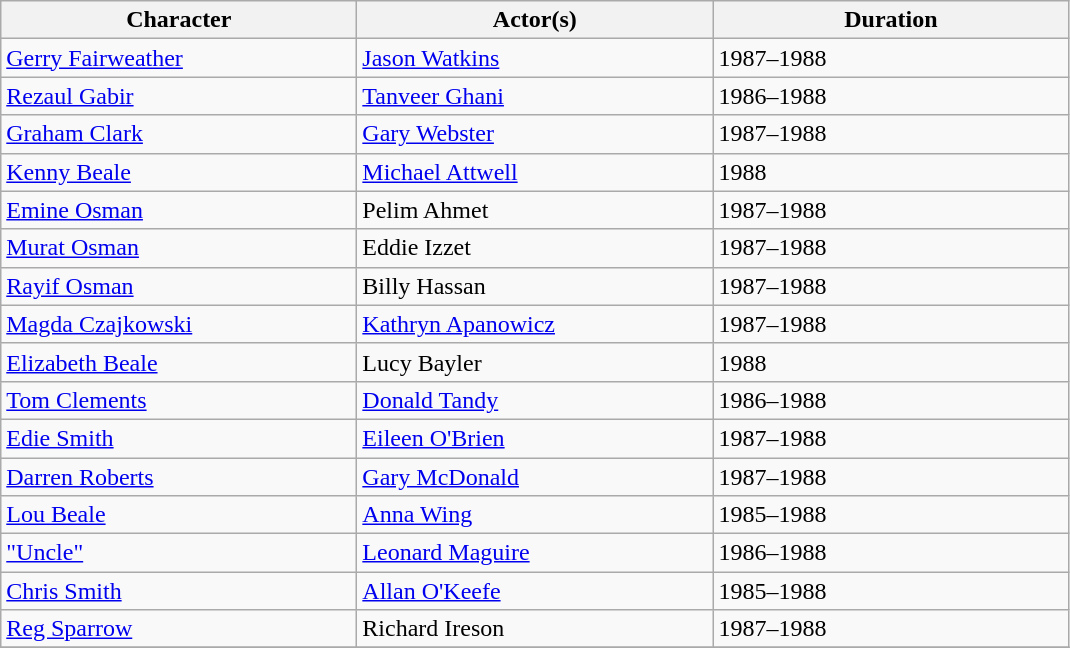<table class="wikitable">
<tr>
<th scope="col" width="230">Character</th>
<th scope="col" width="230">Actor(s)</th>
<th scope="col" width="230">Duration</th>
</tr>
<tr>
<td><a href='#'>Gerry Fairweather</a></td>
<td><a href='#'>Jason Watkins</a></td>
<td>1987–1988</td>
</tr>
<tr>
<td><a href='#'>Rezaul Gabir</a></td>
<td><a href='#'>Tanveer Ghani</a></td>
<td>1986–1988</td>
</tr>
<tr>
<td><a href='#'>Graham Clark</a></td>
<td><a href='#'>Gary Webster</a></td>
<td>1987–1988</td>
</tr>
<tr>
<td><a href='#'>Kenny Beale</a></td>
<td><a href='#'>Michael Attwell</a></td>
<td>1988</td>
</tr>
<tr>
<td><a href='#'>Emine Osman</a></td>
<td>Pelim Ahmet</td>
<td>1987–1988</td>
</tr>
<tr>
<td><a href='#'>Murat Osman</a></td>
<td>Eddie Izzet</td>
<td>1987–1988</td>
</tr>
<tr>
<td><a href='#'>Rayif Osman</a></td>
<td>Billy Hassan</td>
<td>1987–1988</td>
</tr>
<tr>
<td><a href='#'>Magda Czajkowski</a></td>
<td><a href='#'>Kathryn Apanowicz</a></td>
<td>1987–1988</td>
</tr>
<tr>
<td><a href='#'>Elizabeth Beale</a></td>
<td>Lucy Bayler</td>
<td>1988</td>
</tr>
<tr>
<td><a href='#'>Tom Clements</a></td>
<td><a href='#'>Donald Tandy</a></td>
<td>1986–1988</td>
</tr>
<tr>
<td><a href='#'>Edie Smith</a></td>
<td><a href='#'>Eileen O'Brien</a></td>
<td>1987–1988</td>
</tr>
<tr>
<td><a href='#'>Darren Roberts</a></td>
<td><a href='#'>Gary McDonald</a></td>
<td>1987–1988</td>
</tr>
<tr>
<td><a href='#'>Lou Beale</a></td>
<td><a href='#'>Anna Wing</a></td>
<td>1985–1988</td>
</tr>
<tr>
<td><a href='#'>"Uncle"</a></td>
<td><a href='#'>Leonard Maguire</a></td>
<td>1986–1988</td>
</tr>
<tr>
<td><a href='#'>Chris Smith</a></td>
<td><a href='#'>Allan O'Keefe</a></td>
<td>1985–1988</td>
</tr>
<tr>
<td><a href='#'>Reg Sparrow</a></td>
<td>Richard Ireson</td>
<td>1987–1988</td>
</tr>
<tr>
</tr>
</table>
